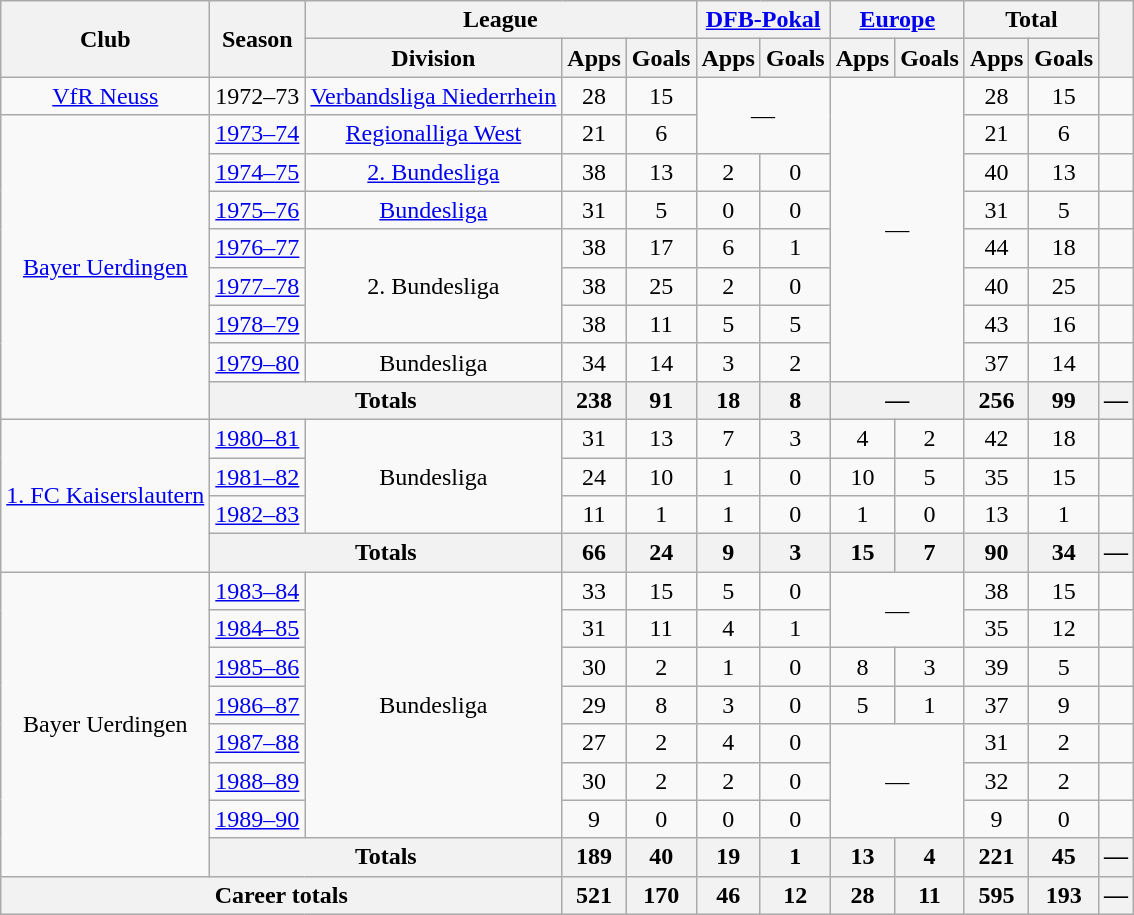<table class="wikitable" Style="text-align: center">
<tr>
<th rowspan="2">Club</th>
<th rowspan="2">Season</th>
<th colspan="3">League</th>
<th colspan="2"><a href='#'>DFB-Pokal</a></th>
<th colspan="2"><a href='#'>Europe</a></th>
<th colspan="2">Total</th>
<th rowspan="2"></th>
</tr>
<tr>
<th>Division</th>
<th>Apps</th>
<th>Goals</th>
<th>Apps</th>
<th>Goals</th>
<th>Apps</th>
<th>Goals</th>
<th>Apps</th>
<th>Goals</th>
</tr>
<tr>
<td><a href='#'>VfR Neuss</a></td>
<td>1972–73</td>
<td><a href='#'>Verbandsliga Niederrhein</a></td>
<td>28</td>
<td>15</td>
<td rowspan="2" colspan="2">—</td>
<td rowspan="8" colspan="2">—</td>
<td>28</td>
<td>15</td>
<td></td>
</tr>
<tr>
<td rowspan="8"><a href='#'>Bayer Uerdingen</a></td>
<td><a href='#'>1973–74</a></td>
<td><a href='#'>Regionalliga West</a></td>
<td>21</td>
<td>6</td>
<td>21</td>
<td>6</td>
<td></td>
</tr>
<tr>
<td><a href='#'>1974–75</a></td>
<td><a href='#'>2. Bundesliga</a></td>
<td>38</td>
<td>13</td>
<td>2</td>
<td>0</td>
<td>40</td>
<td>13</td>
<td></td>
</tr>
<tr>
<td><a href='#'>1975–76</a></td>
<td><a href='#'>Bundesliga</a></td>
<td>31</td>
<td>5</td>
<td>0</td>
<td>0</td>
<td>31</td>
<td>5</td>
<td></td>
</tr>
<tr>
<td><a href='#'>1976–77</a></td>
<td rowspan="3">2. Bundesliga</td>
<td>38</td>
<td>17</td>
<td>6</td>
<td>1</td>
<td>44</td>
<td>18</td>
<td></td>
</tr>
<tr>
<td><a href='#'>1977–78</a></td>
<td>38</td>
<td>25</td>
<td>2</td>
<td>0</td>
<td>40</td>
<td>25</td>
<td></td>
</tr>
<tr>
<td><a href='#'>1978–79</a></td>
<td>38</td>
<td>11</td>
<td>5</td>
<td>5</td>
<td>43</td>
<td>16</td>
<td></td>
</tr>
<tr>
<td><a href='#'>1979–80</a></td>
<td>Bundesliga</td>
<td>34</td>
<td>14</td>
<td>3</td>
<td>2</td>
<td>37</td>
<td>14</td>
<td></td>
</tr>
<tr>
<th colspan="2">Totals</th>
<th>238</th>
<th>91</th>
<th>18</th>
<th>8</th>
<th colspan="2">—</th>
<th>256</th>
<th>99</th>
<th>—</th>
</tr>
<tr>
<td rowspan="4"><a href='#'>1. FC Kaiserslautern</a></td>
<td><a href='#'>1980–81</a></td>
<td rowspan="3">Bundesliga</td>
<td>31</td>
<td>13</td>
<td>7</td>
<td>3</td>
<td>4</td>
<td>2</td>
<td>42</td>
<td>18</td>
<td></td>
</tr>
<tr>
<td><a href='#'>1981–82</a></td>
<td>24</td>
<td>10</td>
<td>1</td>
<td>0</td>
<td>10</td>
<td>5</td>
<td>35</td>
<td>15</td>
<td></td>
</tr>
<tr>
<td><a href='#'>1982–83</a></td>
<td>11</td>
<td>1</td>
<td>1</td>
<td>0</td>
<td>1</td>
<td>0</td>
<td>13</td>
<td>1</td>
<td></td>
</tr>
<tr>
<th colspan="2">Totals</th>
<th>66</th>
<th>24</th>
<th>9</th>
<th>3</th>
<th>15</th>
<th>7</th>
<th>90</th>
<th>34</th>
<th>—</th>
</tr>
<tr>
<td rowspan="8">Bayer Uerdingen</td>
<td><a href='#'>1983–84</a></td>
<td rowspan="7">Bundesliga</td>
<td>33</td>
<td>15</td>
<td>5</td>
<td>0</td>
<td rowspan="2" colspan="2">—</td>
<td>38</td>
<td>15</td>
<td></td>
</tr>
<tr>
<td><a href='#'>1984–85</a></td>
<td>31</td>
<td>11</td>
<td>4</td>
<td>1</td>
<td>35</td>
<td>12</td>
<td></td>
</tr>
<tr>
<td><a href='#'>1985–86</a></td>
<td>30</td>
<td>2</td>
<td>1</td>
<td>0</td>
<td>8</td>
<td>3</td>
<td>39</td>
<td>5</td>
<td></td>
</tr>
<tr>
<td><a href='#'>1986–87</a></td>
<td>29</td>
<td>8</td>
<td>3</td>
<td>0</td>
<td>5</td>
<td>1</td>
<td>37</td>
<td>9</td>
<td></td>
</tr>
<tr>
<td><a href='#'>1987–88</a></td>
<td>27</td>
<td>2</td>
<td>4</td>
<td>0</td>
<td rowspan="3" colspan="2">—</td>
<td>31</td>
<td>2</td>
<td></td>
</tr>
<tr>
<td><a href='#'>1988–89</a></td>
<td>30</td>
<td>2</td>
<td>2</td>
<td>0</td>
<td>32</td>
<td>2</td>
<td></td>
</tr>
<tr>
<td><a href='#'>1989–90</a></td>
<td>9</td>
<td>0</td>
<td>0</td>
<td>0</td>
<td>9</td>
<td>0</td>
<td></td>
</tr>
<tr>
<th colspan="2">Totals</th>
<th>189</th>
<th>40</th>
<th>19</th>
<th>1</th>
<th>13</th>
<th>4</th>
<th>221</th>
<th>45</th>
<th>—</th>
</tr>
<tr>
<th colspan="3">Career totals</th>
<th>521</th>
<th>170</th>
<th>46</th>
<th>12</th>
<th>28</th>
<th>11</th>
<th>595</th>
<th>193</th>
<th>—</th>
</tr>
</table>
